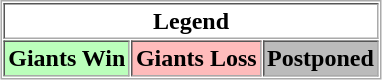<table align="center" border="1" cellpadding="2" cellspacing="1" style="border:1px solid #aaa">
<tr>
<th colspan="3">Legend</th>
</tr>
<tr>
<th style="background:#bfb;">Giants Win</th>
<th style="background:#fbb;">Giants Loss</th>
<th style="background:#bbb;">Postponed</th>
</tr>
</table>
